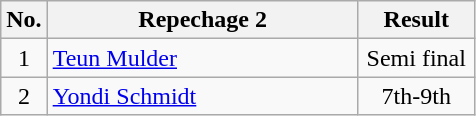<table class="wikitable">
<tr>
<th width="20px">No.</th>
<th width="200px">Repechage 2</th>
<th width="70px">Result</th>
</tr>
<tr align=center>
<td>1</td>
<td align=left> <a href='#'>Teun Mulder</a></td>
<td>Semi final</td>
</tr>
<tr align=center>
<td>2</td>
<td align=left> <a href='#'>Yondi Schmidt</a></td>
<td>7th-9th</td>
</tr>
</table>
